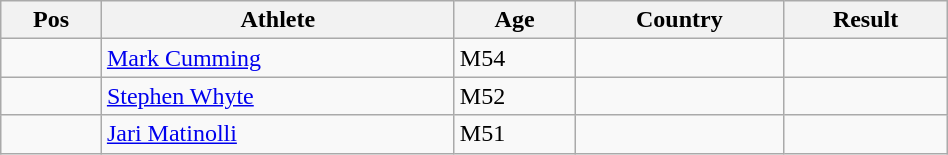<table class="wikitable"  style="text-align:center; width:50%;">
<tr>
<th>Pos</th>
<th>Athlete</th>
<th>Age</th>
<th>Country</th>
<th>Result</th>
</tr>
<tr>
<td align=center></td>
<td align=left><a href='#'>Mark Cumming</a></td>
<td align=left>M54</td>
<td align=left></td>
<td></td>
</tr>
<tr>
<td align=center></td>
<td align=left><a href='#'>Stephen Whyte</a></td>
<td align=left>M52</td>
<td align=left></td>
<td></td>
</tr>
<tr>
<td align=center></td>
<td align=left><a href='#'>Jari Matinolli</a></td>
<td align=left>M51</td>
<td align=left></td>
<td></td>
</tr>
</table>
